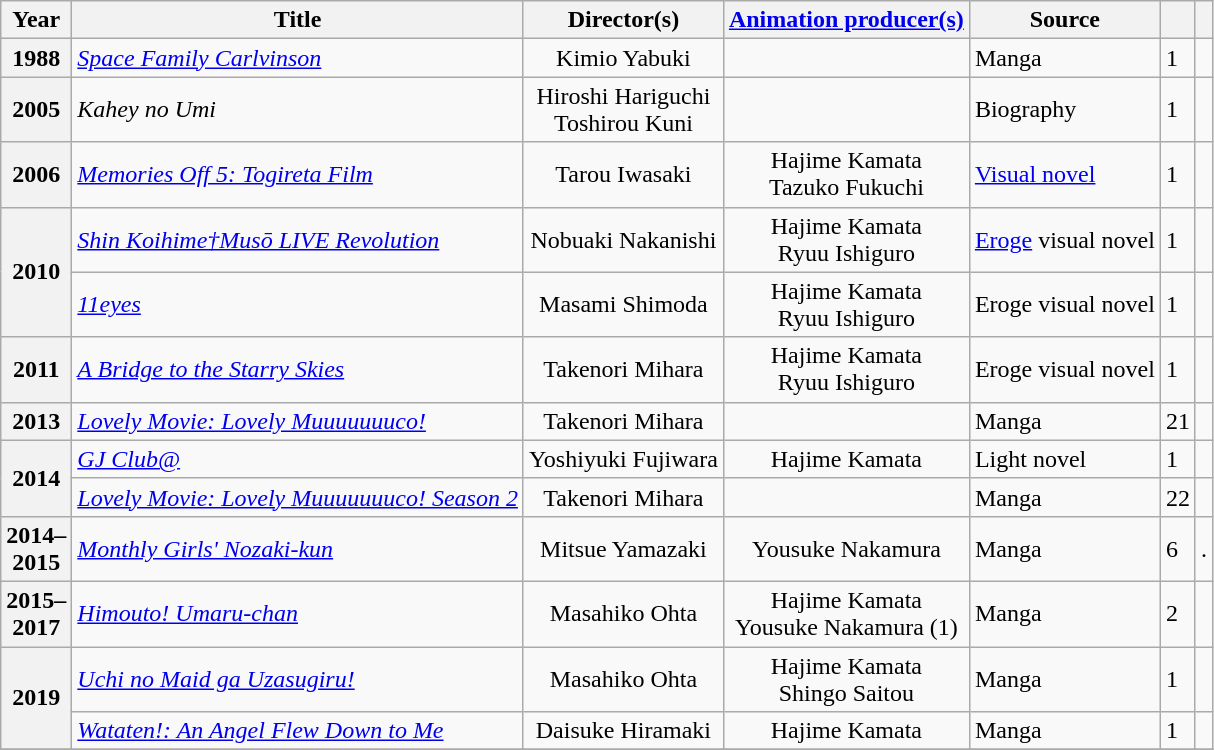<table class="wikitable sortable plainrowheaders">
<tr>
<th scope="col" class="unsortable" width=10>Year</th>
<th scope="col">Title</th>
<th scope="col">Director(s)</th>
<th scope="col"><a href='#'>Animation producer(s)</a></th>
<th scope="col">Source</th>
<th scope="col"></th>
<th scope="col" class="unsortable"></th>
</tr>
<tr>
<th scope="row">1988</th>
<td><em><a href='#'>Space Family Carlvinson</a></em></td>
<td style=text-align:center>Kimio Yabuki</td>
<td></td>
<td>Manga</td>
<td>1</td>
<td></td>
</tr>
<tr>
<th scope="row">2005</th>
<td><em>Kahey no Umi</em></td>
<td style=text-align:center>Hiroshi Hariguchi<br>Toshirou Kuni</td>
<td></td>
<td>Biography</td>
<td>1</td>
<td></td>
</tr>
<tr>
<th scope="row">2006</th>
<td><em><a href='#'>Memories Off 5: Togireta Film</a></em></td>
<td style=text-align:center>Tarou Iwasaki</td>
<td style=text-align:center>Hajime Kamata<br>Tazuko Fukuchi</td>
<td><a href='#'>Visual novel</a></td>
<td>1</td>
<td></td>
</tr>
<tr>
<th scope="row" rowspan="2">2010</th>
<td><em><a href='#'>Shin Koihime†Musō LIVE Revolution</a></em></td>
<td style=text-align:center>Nobuaki Nakanishi</td>
<td style=text-align:center>Hajime Kamata<br>Ryuu Ishiguro</td>
<td><a href='#'>Eroge</a> visual novel</td>
<td>1</td>
<td></td>
</tr>
<tr>
<td><em><a href='#'>11eyes</a></em></td>
<td style=text-align:center>Masami Shimoda</td>
<td style=text-align:center>Hajime Kamata<br>Ryuu Ishiguro</td>
<td>Eroge visual novel</td>
<td>1</td>
<td></td>
</tr>
<tr>
<th scope="row">2011</th>
<td><em><a href='#'>A Bridge to the Starry Skies</a></em></td>
<td style=text-align:center>Takenori Mihara</td>
<td style=text-align:center>Hajime Kamata<br>Ryuu Ishiguro</td>
<td>Eroge visual novel</td>
<td>1</td>
<td></td>
</tr>
<tr>
<th scope="row">2013</th>
<td><em><a href='#'>Lovely Movie: Lovely Muuuuuuuco!</a></em></td>
<td style=text-align:center>Takenori Mihara</td>
<td></td>
<td>Manga</td>
<td>21</td>
<td></td>
</tr>
<tr>
<th scope="row" rowspan="2">2014</th>
<td><em><a href='#'>GJ Club@</a></em></td>
<td style=text-align:center>Yoshiyuki Fujiwara</td>
<td style=text-align:center>Hajime Kamata</td>
<td>Light novel</td>
<td>1</td>
<td></td>
</tr>
<tr>
<td><em><a href='#'>Lovely Movie: Lovely Muuuuuuuco! Season 2</a></em></td>
<td style=text-align:center>Takenori Mihara</td>
<td></td>
<td>Manga</td>
<td>22</td>
<td></td>
</tr>
<tr>
<th scope="row">2014–2015</th>
<td><em><a href='#'>Monthly Girls' Nozaki-kun</a></em></td>
<td style=text-align:center>Mitsue Yamazaki</td>
<td style=text-align:center>Yousuke Nakamura</td>
<td>Manga</td>
<td>6</td>
<td>.</td>
</tr>
<tr>
<th scope="row">2015–2017</th>
<td><em><a href='#'>Himouto! Umaru-chan</a></em></td>
<td style=text-align:center>Masahiko Ohta</td>
<td style=text-align:center>Hajime Kamata<br>Yousuke Nakamura (1)</td>
<td>Manga</td>
<td>2</td>
<td></td>
</tr>
<tr>
<th scope="row" rowspan="2">2019</th>
<td><em><a href='#'>Uchi no Maid ga Uzasugiru!</a></em></td>
<td style=text-align:center>Masahiko Ohta</td>
<td style=text-align:center>Hajime Kamata<br>Shingo Saitou</td>
<td>Manga</td>
<td>1</td>
<td></td>
</tr>
<tr>
<td><em><a href='#'>Wataten!: An Angel Flew Down to Me</a></em></td>
<td style=text-align:center>Daisuke Hiramaki</td>
<td style=text-align:center>Hajime Kamata</td>
<td>Manga</td>
<td>1</td>
<td></td>
</tr>
<tr>
</tr>
</table>
